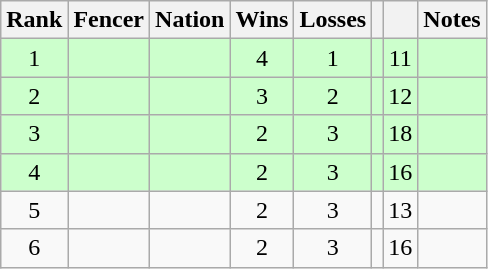<table class="wikitable sortable" style="text-align: center;">
<tr>
<th>Rank</th>
<th>Fencer</th>
<th>Nation</th>
<th>Wins</th>
<th>Losses</th>
<th></th>
<th></th>
<th>Notes</th>
</tr>
<tr style="background:#cfc;">
<td>1</td>
<td align=left></td>
<td align=left></td>
<td>4</td>
<td>1</td>
<td></td>
<td>11</td>
<td></td>
</tr>
<tr style="background:#cfc;">
<td>2</td>
<td align=left></td>
<td align=left></td>
<td>3</td>
<td>2</td>
<td></td>
<td>12</td>
<td></td>
</tr>
<tr style="background:#cfc;">
<td>3</td>
<td align=left></td>
<td align=left></td>
<td>2</td>
<td>3</td>
<td></td>
<td>18</td>
<td></td>
</tr>
<tr style="background:#cfc;">
<td>4</td>
<td align=left></td>
<td align=left></td>
<td>2</td>
<td>3</td>
<td></td>
<td>16</td>
<td></td>
</tr>
<tr>
<td>5</td>
<td align=left></td>
<td align=left></td>
<td>2</td>
<td>3</td>
<td></td>
<td>13</td>
<td></td>
</tr>
<tr>
<td>6</td>
<td align=left></td>
<td align=left></td>
<td>2</td>
<td>3</td>
<td></td>
<td>16</td>
<td></td>
</tr>
</table>
